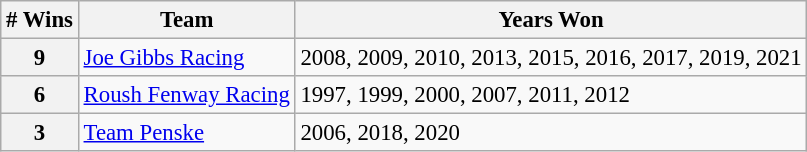<table class="wikitable" style="font-size: 95%;">
<tr>
<th># Wins</th>
<th>Team</th>
<th>Years Won</th>
</tr>
<tr>
<th>9</th>
<td><a href='#'>Joe Gibbs Racing</a></td>
<td>2008, 2009, 2010, 2013, 2015, 2016, 2017, 2019, 2021</td>
</tr>
<tr>
<th>6</th>
<td><a href='#'>Roush Fenway Racing</a></td>
<td>1997, 1999, 2000, 2007, 2011, 2012</td>
</tr>
<tr>
<th>3</th>
<td><a href='#'>Team Penske</a></td>
<td>2006, 2018, 2020</td>
</tr>
</table>
